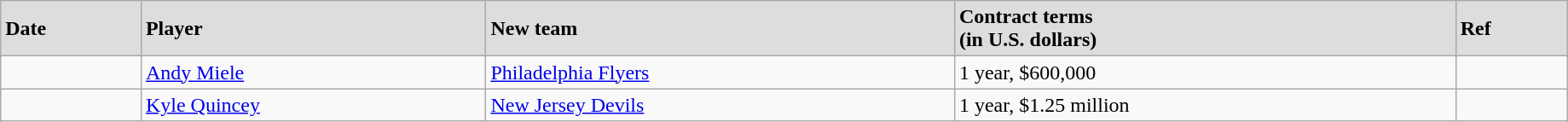<table class="wikitable" width=97%>
<tr style="background:#ddd;">
<td><strong>Date</strong></td>
<td><strong>Player</strong></td>
<td><strong>New team</strong></td>
<td><strong>Contract terms</strong><br><strong>(in U.S. dollars)</strong></td>
<td><strong>Ref</strong></td>
</tr>
<tr>
<td></td>
<td><a href='#'>Andy Miele</a></td>
<td><a href='#'>Philadelphia Flyers</a></td>
<td>1 year, $600,000</td>
<td></td>
</tr>
<tr>
<td></td>
<td><a href='#'>Kyle Quincey</a></td>
<td><a href='#'>New Jersey Devils</a></td>
<td>1 year, $1.25 million</td>
<td></td>
</tr>
</table>
